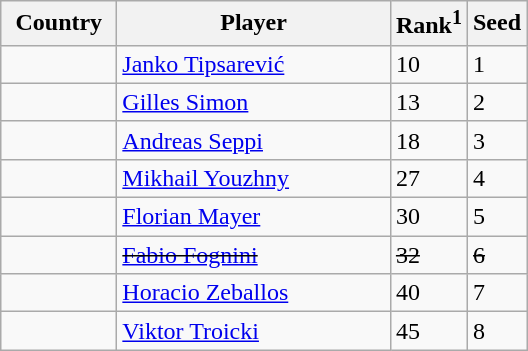<table class="sortable wikitable">
<tr>
<th width="70">Country</th>
<th width="175">Player</th>
<th>Rank<sup>1</sup></th>
<th>Seed</th>
</tr>
<tr>
<td></td>
<td><a href='#'>Janko Tipsarević</a></td>
<td>10</td>
<td>1</td>
</tr>
<tr>
<td></td>
<td><a href='#'>Gilles Simon</a></td>
<td>13</td>
<td>2</td>
</tr>
<tr>
<td></td>
<td><a href='#'>Andreas Seppi</a></td>
<td>18</td>
<td>3</td>
</tr>
<tr>
<td></td>
<td><a href='#'>Mikhail Youzhny</a></td>
<td>27</td>
<td>4</td>
</tr>
<tr>
<td></td>
<td><a href='#'>Florian Mayer</a></td>
<td>30</td>
<td>5</td>
</tr>
<tr>
<td><s></s></td>
<td><s><a href='#'>Fabio Fognini</a></s></td>
<td><s>32</s></td>
<td><s>6</s></td>
</tr>
<tr>
<td></td>
<td><a href='#'>Horacio Zeballos</a></td>
<td>40</td>
<td>7</td>
</tr>
<tr>
<td></td>
<td><a href='#'>Viktor Troicki</a></td>
<td>45</td>
<td>8</td>
</tr>
</table>
